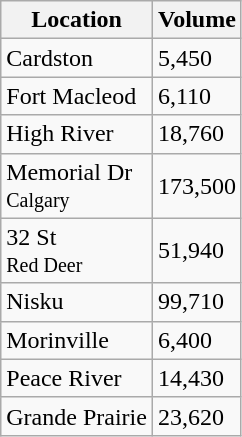<table class="wikitable mw-collapsible mw-collapsed" style="text-align:left;">
<tr>
<th>Location</th>
<th>Volume</th>
</tr>
<tr>
<td>Cardston</td>
<td>5,450</td>
</tr>
<tr>
<td>Fort Macleod</td>
<td>6,110</td>
</tr>
<tr>
<td>High River</td>
<td>18,760</td>
</tr>
<tr>
<td>Memorial Dr<br><small>Calgary</small></td>
<td>173,500</td>
</tr>
<tr>
<td>32 St<br><small>Red Deer</small></td>
<td>51,940</td>
</tr>
<tr>
<td>Nisku</td>
<td>99,710</td>
</tr>
<tr>
<td>Morinville</td>
<td>6,400</td>
</tr>
<tr>
<td>Peace River</td>
<td>14,430</td>
</tr>
<tr>
<td>Grande Prairie</td>
<td>23,620</td>
</tr>
</table>
